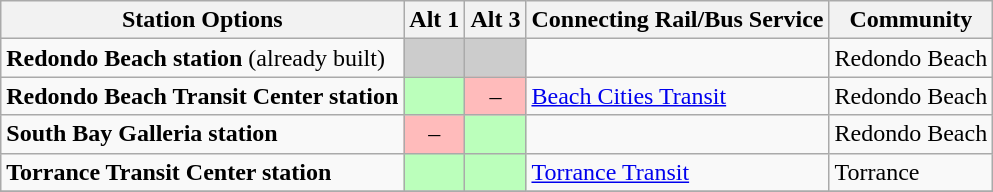<table class="wikitable">
<tr>
<th>Station Options</th>
<th>Alt 1</th>
<th>Alt 3</th>
<th>Connecting Rail/Bus Service</th>
<th>Community</th>
</tr>
<tr>
<td><strong>Redondo Beach station</strong> (already built)</td>
<td style="background: #cccccc; text-align:center;"></td>
<td style="background: #cccccc; text-align:center;"></td>
<td></td>
<td>Redondo Beach</td>
</tr>
<tr>
<td><strong>Redondo Beach Transit Center station</strong></td>
<td style="background: #bbffbb; text-align:center;"></td>
<td style="background: #ffbbbb; text-align:center;">–</td>
<td><a href='#'>Beach Cities Transit</a></td>
<td>Redondo Beach</td>
</tr>
<tr>
<td><strong>South Bay Galleria station</strong></td>
<td style="background: #ffbbbb; text-align:center;">–</td>
<td style="background: #bbffbb; text-align:center;"></td>
<td></td>
<td>Redondo Beach</td>
</tr>
<tr>
<td><strong>Torrance Transit Center station</strong></td>
<td style="background: #bbffbb; text-align:center;"></td>
<td style="background: #bbffbb; text-align:center;"></td>
<td><a href='#'>Torrance Transit</a></td>
<td>Torrance</td>
</tr>
<tr>
</tr>
</table>
